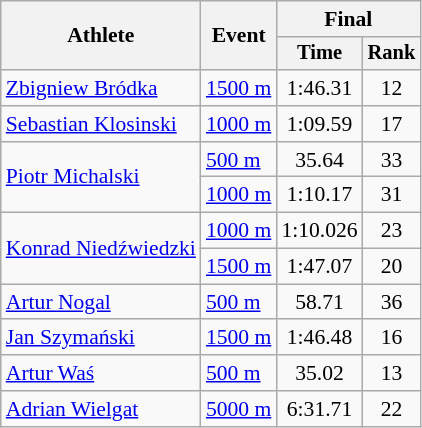<table class="wikitable" style="font-size:90%">
<tr>
<th rowspan=2>Athlete</th>
<th rowspan=2>Event</th>
<th colspan=2>Final</th>
</tr>
<tr style="font-size:95%">
<th>Time</th>
<th>Rank</th>
</tr>
<tr align=center>
<td align=left><a href='#'>Zbigniew Bródka</a></td>
<td align=left><a href='#'>1500 m</a></td>
<td>1:46.31</td>
<td>12</td>
</tr>
<tr align=center>
<td align=left><a href='#'>Sebastian Klosinski</a></td>
<td align=left><a href='#'>1000 m</a></td>
<td>1:09.59</td>
<td>17</td>
</tr>
<tr align=center>
<td align=left rowspan=2><a href='#'>Piotr Michalski</a></td>
<td align=left><a href='#'>500 m</a></td>
<td>35.64</td>
<td>33</td>
</tr>
<tr align=center>
<td align=left><a href='#'>1000 m</a></td>
<td>1:10.17</td>
<td>31</td>
</tr>
<tr align=center>
<td align=left rowspan=2><a href='#'>Konrad Niedźwiedzki</a></td>
<td align=left><a href='#'>1000 m</a></td>
<td>1:10.026</td>
<td>23</td>
</tr>
<tr align=center>
<td align=left><a href='#'>1500 m</a></td>
<td>1:47.07</td>
<td>20</td>
</tr>
<tr align=center>
<td align=left><a href='#'>Artur Nogal</a></td>
<td align=left><a href='#'>500 m</a></td>
<td>58.71</td>
<td>36</td>
</tr>
<tr align=center>
<td align=left><a href='#'>Jan Szymański</a></td>
<td align=left><a href='#'>1500 m</a></td>
<td>1:46.48</td>
<td>16</td>
</tr>
<tr align=center>
<td align=left><a href='#'>Artur Waś</a></td>
<td align=left><a href='#'>500 m</a></td>
<td>35.02</td>
<td>13</td>
</tr>
<tr align=center>
<td align=left><a href='#'>Adrian Wielgat</a></td>
<td align=left><a href='#'>5000 m</a></td>
<td>6:31.71</td>
<td>22</td>
</tr>
</table>
